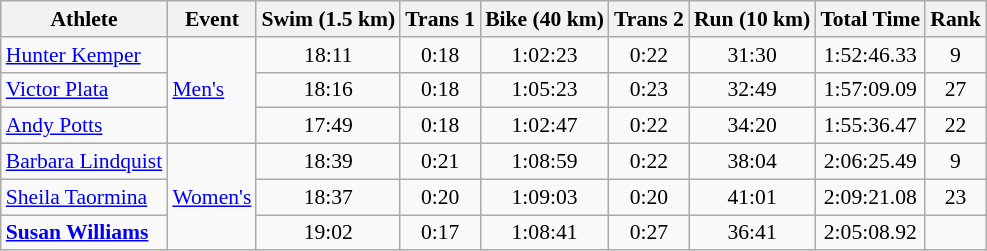<table class=wikitable style=font-size:90%;text-align:center>
<tr>
<th>Athlete</th>
<th>Event</th>
<th>Swim (1.5 km)</th>
<th>Trans 1</th>
<th>Bike (40 km)</th>
<th>Trans 2</th>
<th>Run (10 km)</th>
<th>Total Time</th>
<th>Rank</th>
</tr>
<tr>
<td align=left><a href='#'>Hunter Kemper</a></td>
<td align=left rowspan=3><a href='#'>Men's</a></td>
<td>18:11</td>
<td>0:18</td>
<td>1:02:23</td>
<td>0:22</td>
<td>31:30</td>
<td>1:52:46.33</td>
<td>9</td>
</tr>
<tr>
<td align=left><a href='#'>Victor Plata</a></td>
<td>18:16</td>
<td>0:18</td>
<td>1:05:23</td>
<td>0:23</td>
<td>32:49</td>
<td>1:57:09.09</td>
<td>27</td>
</tr>
<tr>
<td align=left><a href='#'>Andy Potts</a></td>
<td>17:49</td>
<td>0:18</td>
<td>1:02:47</td>
<td>0:22</td>
<td>34:20</td>
<td>1:55:36.47</td>
<td>22</td>
</tr>
<tr>
<td align=left><a href='#'>Barbara Lindquist</a></td>
<td align=left rowspan=3><a href='#'>Women's</a></td>
<td>18:39</td>
<td>0:21</td>
<td>1:08:59</td>
<td>0:22</td>
<td>38:04</td>
<td>2:06:25.49</td>
<td>9</td>
</tr>
<tr>
<td align=left><a href='#'>Sheila Taormina</a></td>
<td>18:37</td>
<td>0:20</td>
<td>1:09:03</td>
<td>0:20</td>
<td>41:01</td>
<td>2:09:21.08</td>
<td>23</td>
</tr>
<tr>
<td align=left><strong><a href='#'>Susan Williams</a></strong></td>
<td>19:02</td>
<td>0:17</td>
<td>1:08:41</td>
<td>0:27</td>
<td>36:41</td>
<td>2:05:08.92</td>
<td></td>
</tr>
</table>
